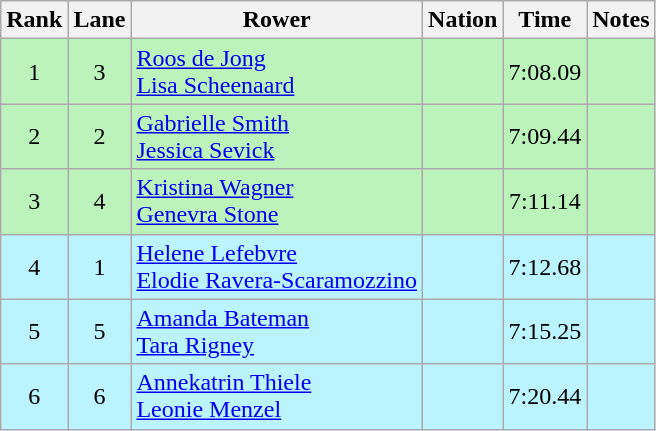<table class="wikitable sortable" style="text-align:center">
<tr>
<th>Rank</th>
<th>Lane</th>
<th>Rower</th>
<th>Nation</th>
<th>Time</th>
<th>Notes</th>
</tr>
<tr bgcolor=bbf3bb>
<td>1</td>
<td>3</td>
<td align="left"><a href='#'>Roos de Jong</a><br><a href='#'>Lisa Scheenaard</a></td>
<td align="left"></td>
<td>7:08.09</td>
<td></td>
</tr>
<tr bgcolor=bbf3bb>
<td>2</td>
<td>2</td>
<td align="left"><a href='#'>Gabrielle Smith</a><br><a href='#'>Jessica Sevick</a></td>
<td align="left"></td>
<td>7:09.44</td>
<td></td>
</tr>
<tr bgcolor=bbf3bb>
<td>3</td>
<td>4</td>
<td align="left"><a href='#'>Kristina Wagner</a><br><a href='#'>Genevra Stone</a></td>
<td align="left"></td>
<td>7:11.14</td>
<td></td>
</tr>
<tr bgcolor=bbf3ff>
<td>4</td>
<td>1</td>
<td align="left"><a href='#'>Helene Lefebvre</a><br><a href='#'>Elodie Ravera-Scaramozzino</a></td>
<td align="left"></td>
<td>7:12.68</td>
<td></td>
</tr>
<tr bgcolor=bbf3ff>
<td>5</td>
<td>5</td>
<td align="left"><a href='#'>Amanda Bateman</a><br><a href='#'>Tara Rigney</a></td>
<td align="left"></td>
<td>7:15.25</td>
<td></td>
</tr>
<tr bgcolor=bbf3ff>
<td>6</td>
<td>6</td>
<td align=left><a href='#'>Annekatrin Thiele</a><br><a href='#'>Leonie Menzel</a></td>
<td align=left></td>
<td>7:20.44</td>
<td></td>
</tr>
</table>
